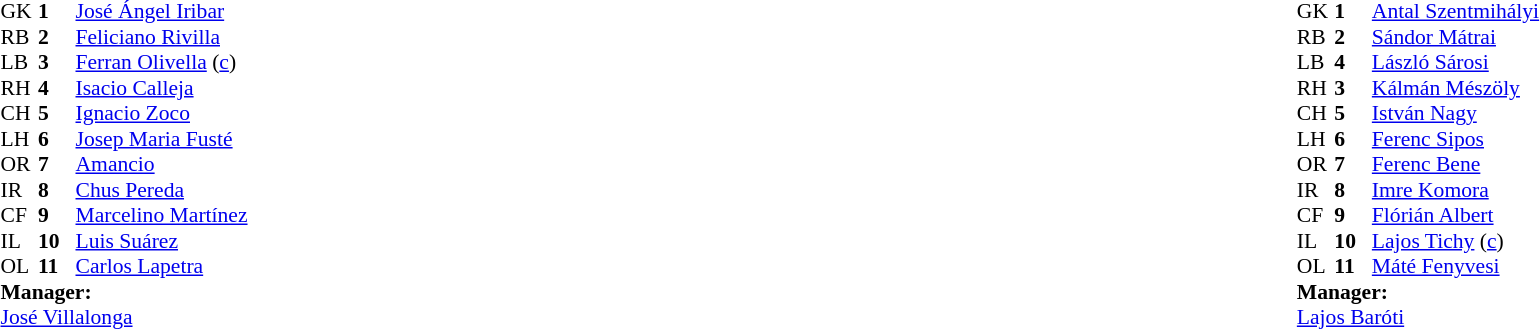<table style="width:100%;">
<tr>
<td style="vertical-align:top; width:40%;"><br><table style="font-size:90%" cellspacing="0" cellpadding="0">
<tr>
<th width="25"></th>
<th width="25"></th>
</tr>
<tr>
<td>GK</td>
<td><strong>1</strong></td>
<td><a href='#'>José Ángel Iribar</a></td>
</tr>
<tr>
<td>RB</td>
<td><strong>2</strong></td>
<td><a href='#'>Feliciano Rivilla</a></td>
</tr>
<tr>
<td>LB</td>
<td><strong>3</strong></td>
<td><a href='#'>Ferran Olivella</a> (<a href='#'>c</a>)</td>
</tr>
<tr>
<td>RH</td>
<td><strong>4</strong></td>
<td><a href='#'>Isacio Calleja</a></td>
</tr>
<tr>
<td>CH</td>
<td><strong>5</strong></td>
<td><a href='#'>Ignacio Zoco</a></td>
</tr>
<tr>
<td>LH</td>
<td><strong>6</strong></td>
<td><a href='#'>Josep Maria Fusté</a></td>
</tr>
<tr>
<td>OR</td>
<td><strong>7</strong></td>
<td><a href='#'>Amancio</a></td>
</tr>
<tr>
<td>IR</td>
<td><strong>8</strong></td>
<td><a href='#'>Chus Pereda</a></td>
</tr>
<tr>
<td>CF</td>
<td><strong>9</strong></td>
<td><a href='#'>Marcelino Martínez</a></td>
</tr>
<tr>
<td>IL</td>
<td><strong>10</strong></td>
<td><a href='#'>Luis Suárez</a></td>
</tr>
<tr>
<td>OL</td>
<td><strong>11</strong></td>
<td><a href='#'>Carlos Lapetra</a></td>
</tr>
<tr>
<td colspan=3><strong>Manager:</strong></td>
</tr>
<tr>
<td colspan=3><a href='#'>José Villalonga</a></td>
</tr>
</table>
</td>
<td valign="top"></td>
<td style="vertical-align:top; width:50%;"><br><table style="font-size:90%; margin:auto;" cellspacing="0" cellpadding="0">
<tr>
<th width=25></th>
<th width=25></th>
</tr>
<tr>
<td>GK</td>
<td><strong>1</strong></td>
<td><a href='#'>Antal Szentmihályi</a></td>
</tr>
<tr>
<td>RB</td>
<td><strong>2</strong></td>
<td><a href='#'>Sándor Mátrai</a></td>
</tr>
<tr>
<td>LB</td>
<td><strong>4</strong></td>
<td><a href='#'>László Sárosi</a></td>
</tr>
<tr>
<td>RH</td>
<td><strong>3</strong></td>
<td><a href='#'>Kálmán Mészöly</a></td>
</tr>
<tr>
<td>CH</td>
<td><strong>5</strong></td>
<td><a href='#'>István Nagy</a></td>
</tr>
<tr>
<td>LH</td>
<td><strong>6</strong></td>
<td><a href='#'>Ferenc Sipos</a></td>
</tr>
<tr>
<td>OR</td>
<td><strong>7</strong></td>
<td><a href='#'>Ferenc Bene</a></td>
</tr>
<tr>
<td>IR</td>
<td><strong>8</strong></td>
<td><a href='#'>Imre Komora</a></td>
</tr>
<tr>
<td>CF</td>
<td><strong>9</strong></td>
<td><a href='#'>Flórián Albert</a></td>
</tr>
<tr>
<td>IL</td>
<td><strong>10</strong></td>
<td><a href='#'>Lajos Tichy</a> (<a href='#'>c</a>)</td>
</tr>
<tr>
<td>OL</td>
<td><strong>11</strong></td>
<td><a href='#'>Máté Fenyvesi</a></td>
</tr>
<tr>
<td colspan=3><strong>Manager:</strong></td>
</tr>
<tr>
<td colspan=3><a href='#'>Lajos Baróti</a></td>
</tr>
</table>
</td>
</tr>
</table>
